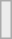<table class="wikitable" style="margin:1em auto;">
<tr>
<td bgcolor="#ECECEC"><br></td>
</tr>
</table>
